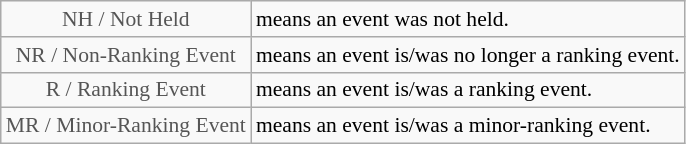<table class="wikitable" style="font-size:90%">
<tr>
<td style="text-align:center; color:#555555;" colspan="4">NH / Not Held</td>
<td>means an event was not held.</td>
</tr>
<tr>
<td style="text-align:center; color:#555555;" colspan="4">NR / Non-Ranking Event</td>
<td>means an event is/was no longer a ranking event.</td>
</tr>
<tr>
<td style="text-align:center; color:#555555;" colspan="4">R / Ranking Event</td>
<td>means an event is/was a ranking event.</td>
</tr>
<tr>
<td style="text-align:center; color:#555555;" colspan="4">MR / Minor-Ranking Event</td>
<td>means an event is/was a minor-ranking event.</td>
</tr>
</table>
